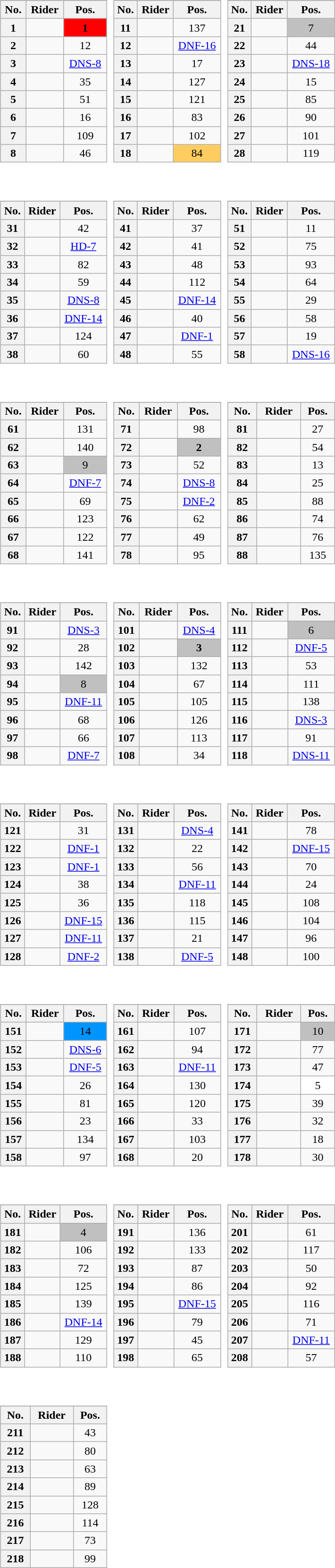<table>
<tr valign="top">
<td style="width:33%;"><br><table class="wikitable plainrowheaders" style="text-align:center; width:97%">
<tr>
</tr>
<tr style="text-align:center;">
<th scope="col">No.</th>
<th scope="col">Rider</th>
<th scope="col">Pos.</th>
</tr>
<tr>
<th scope="row" style="text-align:center;">1</th>
<td style="text-align:left;"> </td>
<td style="text-align:center; background:red;"><strong>1</strong></td>
</tr>
<tr>
<th scope="row" style="text-align:center;">2</th>
<td style="text-align:left;"></td>
<td style="text-align:center;">12</td>
</tr>
<tr>
<th scope="row" style="text-align:center;">3</th>
<td style="text-align:left;"></td>
<td><a href='#'>DNS-8</a></td>
</tr>
<tr>
<th scope="row" style="text-align:center;">4</th>
<td style="text-align:left;"></td>
<td style="text-align:center;">35</td>
</tr>
<tr>
<th scope="row" style="text-align:center;">5</th>
<td style="text-align:left;"></td>
<td style="text-align:center;">51</td>
</tr>
<tr>
<th scope="row" style="text-align:center;">6</th>
<td style="text-align:left;"></td>
<td style="text-align:center;">16</td>
</tr>
<tr>
<th scope="row" style="text-align:center;">7</th>
<td style="text-align:left;"></td>
<td style="text-align:center;">109</td>
</tr>
<tr>
<th scope="row" style="text-align:center;">8</th>
<td style="text-align:left;"></td>
<td style="text-align:center;">46</td>
</tr>
</table>
</td>
<td><br><table class="wikitable plainrowheaders" style="text-align:center; width:97%">
<tr>
</tr>
<tr style="text-align:center;">
<th scope="col">No.</th>
<th scope="col">Rider</th>
<th scope="col">Pos.</th>
</tr>
<tr>
<th scope="row" style="text-align:center;">11</th>
<td style="text-align:left;"></td>
<td style="text-align:center;">137</td>
</tr>
<tr>
<th scope="row" style="text-align:center;">12</th>
<td style="text-align:left;"></td>
<td><a href='#'>DNF-16</a></td>
</tr>
<tr>
<th scope="row" style="text-align:center;">13</th>
<td style="text-align:left;"></td>
<td style="text-align:center;">17</td>
</tr>
<tr>
<th scope="row" style="text-align:center;">14</th>
<td style="text-align:left;"></td>
<td style="text-align:center;">127</td>
</tr>
<tr>
<th scope="row" style="text-align:center;">15</th>
<td style="text-align:left;"></td>
<td style="text-align:center;">121</td>
</tr>
<tr>
<th scope="row" style="text-align:center;">16</th>
<td style="text-align:left;"></td>
<td style="text-align:center;">83</td>
</tr>
<tr>
<th scope="row" style="text-align:center;">17</th>
<td style="text-align:left;"></td>
<td style="text-align:center;">102</td>
</tr>
<tr>
<th scope="row" style="text-align:center;">18</th>
<td style="text-align:left;"> </td>
<td style="background:#FFCD5F;">84</td>
</tr>
</table>
</td>
<td><br><table class="wikitable plainrowheaders" style="text-align:center; width:97%">
<tr>
</tr>
<tr style="text-align:center;">
<th scope="col">No.</th>
<th scope="col">Rider</th>
<th scope="col">Pos.</th>
</tr>
<tr>
<th scope="row" style="text-align:center;">21</th>
<td style="text-align:left;"></td>
<td style="text-align:center; background:silver;">7</td>
</tr>
<tr>
<th scope="row" style="text-align:center;">22</th>
<td style="text-align:left;"></td>
<td style="text-align:center;">44</td>
</tr>
<tr>
<th scope="row" style="text-align:center;">23</th>
<td style="text-align:left;"></td>
<td><a href='#'>DNS-18</a></td>
</tr>
<tr>
<th scope="row" style="text-align:center;">24</th>
<td style="text-align:left;"></td>
<td style="text-align:center;">15</td>
</tr>
<tr>
<th scope="row" style="text-align:center;">25</th>
<td style="text-align:left;"></td>
<td style="text-align:center;">85</td>
</tr>
<tr>
<th scope="row" style="text-align:center;">26</th>
<td style="text-align:left;"></td>
<td style="text-align:center;">90</td>
</tr>
<tr>
<th scope="row" style="text-align:center;">27</th>
<td style="text-align:left;"></td>
<td style="text-align:center;">101</td>
</tr>
<tr>
<th scope="row" style="text-align:center;">28</th>
<td style="text-align:left;"></td>
<td style="text-align:center;">119</td>
</tr>
</table>
</td>
<td></td>
</tr>
<tr valign="top">
<td style="width:33%;"><br><table class="wikitable plainrowheaders" style="text-align:center; width:97%">
<tr>
</tr>
<tr style="text-align:center;">
<th scope="col">No.</th>
<th scope="col">Rider</th>
<th scope="col">Pos.</th>
</tr>
<tr>
<th scope="row" style="text-align:center;">31</th>
<td style="text-align:left;"></td>
<td style="text-align:center;">42</td>
</tr>
<tr>
<th scope="row" style="text-align:center;">32</th>
<td style="text-align:left;"></td>
<td><a href='#'>HD-7</a></td>
</tr>
<tr>
<th scope="row" style="text-align:center;">33</th>
<td style="text-align:left;"></td>
<td style="text-align:center;">82</td>
</tr>
<tr>
<th scope="row" style="text-align:center;">34</th>
<td style="text-align:left;"></td>
<td style="text-align:center;">59</td>
</tr>
<tr>
<th scope="row" style="text-align:center;">35</th>
<td style="text-align:left;"></td>
<td><a href='#'>DNS-8</a></td>
</tr>
<tr>
<th scope="row" style="text-align:center;">36</th>
<td style="text-align:left;"></td>
<td><a href='#'>DNF-14</a></td>
</tr>
<tr>
<th scope="row" style="text-align:center;">37</th>
<td style="text-align:left;"></td>
<td style="text-align:center;">124</td>
</tr>
<tr>
<th scope="row" style="text-align:center;">38</th>
<td style="text-align:left;"></td>
<td style="text-align:center;">60</td>
</tr>
</table>
</td>
<td><br><table class="wikitable plainrowheaders" style="text-align:center; width:97%">
<tr>
</tr>
<tr style="text-align:center;">
<th scope="col">No.</th>
<th scope="col">Rider</th>
<th scope="col">Pos.</th>
</tr>
<tr>
<th scope="row" style="text-align:center;">41</th>
<td style="text-align:left;"></td>
<td style="text-align:center;">37</td>
</tr>
<tr>
<th scope="row" style="text-align:center;">42</th>
<td style="text-align:left;"></td>
<td style="text-align:center;">41</td>
</tr>
<tr>
<th scope="row" style="text-align:center;">43</th>
<td style="text-align:left;"></td>
<td style="text-align:center;">48</td>
</tr>
<tr>
<th scope="row" style="text-align:center;">44</th>
<td style="text-align:left;"></td>
<td style="text-align:center;">112</td>
</tr>
<tr>
<th scope="row" style="text-align:center;">45</th>
<td style="text-align:left;"></td>
<td><a href='#'>DNF-14</a></td>
</tr>
<tr>
<th scope="row" style="text-align:center;">46</th>
<td style="text-align:left;"></td>
<td style="text-align:center;">40</td>
</tr>
<tr>
<th scope="row" style="text-align:center;">47</th>
<td style="text-align:left;"></td>
<td><a href='#'>DNF-1</a></td>
</tr>
<tr>
<th scope="row" style="text-align:center;">48</th>
<td style="text-align:left;"></td>
<td style="text-align:center;">55</td>
</tr>
</table>
</td>
<td><br><table class="wikitable plainrowheaders" style="text-align:center; width:97%">
<tr>
</tr>
<tr style="text-align:center;">
<th scope="col">No.</th>
<th scope="col">Rider</th>
<th scope="col">Pos.</th>
</tr>
<tr>
<th scope="row" style="text-align:center;">51</th>
<td style="text-align:left;"></td>
<td style="text-align:center;">11</td>
</tr>
<tr>
<th scope="row" style="text-align:center;">52</th>
<td style="text-align:left;"></td>
<td style="text-align:center;">75</td>
</tr>
<tr>
<th scope="row" style="text-align:center;">53</th>
<td style="text-align:left;"></td>
<td style="text-align:center;">93</td>
</tr>
<tr>
<th scope="row" style="text-align:center;">54</th>
<td style="text-align:left;"></td>
<td style="text-align:center;">64</td>
</tr>
<tr>
<th scope="row" style="text-align:center;">55</th>
<td style="text-align:left;"></td>
<td style="text-align:center;">29</td>
</tr>
<tr>
<th scope="row" style="text-align:center;">56</th>
<td style="text-align:left;"></td>
<td style="text-align:center;">58</td>
</tr>
<tr>
<th scope="row" style="text-align:center;">57</th>
<td style="text-align:left;"></td>
<td style="text-align:center;">19</td>
</tr>
<tr>
<th scope="row" style="text-align:center;">58</th>
<td style="text-align:left;"></td>
<td><a href='#'>DNS-16</a></td>
</tr>
</table>
</td>
<td></td>
</tr>
<tr valign="top">
<td style="width:33%;"><br><table class="wikitable plainrowheaders" style="text-align:center; width:97%">
<tr>
</tr>
<tr style="text-align:center;">
<th scope="col">No.</th>
<th scope="col">Rider</th>
<th scope="col">Pos.</th>
</tr>
<tr>
<th scope="row" style="text-align:center;">61</th>
<td style="text-align:left;"></td>
<td style="text-align:center;">131</td>
</tr>
<tr>
<th scope="row" style="text-align:center;">62</th>
<td style="text-align:left;"></td>
<td style="text-align:center;">140</td>
</tr>
<tr>
<th scope="row" style="text-align:center;">63</th>
<td style="text-align:left;"></td>
<td style="text-align:center; background:silver;">9</td>
</tr>
<tr>
<th scope="row" style="text-align:center;">64</th>
<td style="text-align:left;"></td>
<td><a href='#'>DNF-7</a></td>
</tr>
<tr>
<th scope="row" style="text-align:center;">65</th>
<td style="text-align:left;"></td>
<td style="text-align:center;">69</td>
</tr>
<tr>
<th scope="row" style="text-align:center;">66</th>
<td style="text-align:left;"></td>
<td style="text-align:center;">123</td>
</tr>
<tr>
<th scope="row" style="text-align:center;">67</th>
<td style="text-align:left;"></td>
<td style="text-align:center;">122</td>
</tr>
<tr>
<th scope="row" style="text-align:center;">68</th>
<td style="text-align:left;"></td>
<td style="text-align:center;">141</td>
</tr>
</table>
</td>
<td><br><table class="wikitable plainrowheaders" style="text-align:center; width:97%">
<tr>
</tr>
<tr style="text-align:center;">
<th scope="col">No.</th>
<th scope="col">Rider</th>
<th scope="col">Pos.</th>
</tr>
<tr>
<th scope="row" style="text-align:center;">71</th>
<td style="text-align:left;"></td>
<td style="text-align:center;">98</td>
</tr>
<tr>
<th scope="row" style="text-align:center;">72</th>
<td style="text-align:left;"></td>
<td style="text-align:center; background:silver;"><strong>2</strong></td>
</tr>
<tr>
<th scope="row" style="text-align:center;">73</th>
<td style="text-align:left;"></td>
<td style="text-align:center;">52</td>
</tr>
<tr>
<th scope="row" style="text-align:center;">74</th>
<td style="text-align:left;"></td>
<td><a href='#'>DNS-8</a></td>
</tr>
<tr>
<th scope="row" style="text-align:center;">75</th>
<td style="text-align:left;"></td>
<td><a href='#'>DNF-2</a></td>
</tr>
<tr>
<th scope="row" style="text-align:center;">76</th>
<td style="text-align:left;"></td>
<td style="text-align:center;">62</td>
</tr>
<tr>
<th scope="row" style="text-align:center;">77</th>
<td style="text-align:left;"></td>
<td style="text-align:center;">49</td>
</tr>
<tr>
<th scope="row" style="text-align:center;">78</th>
<td style="text-align:left;"></td>
<td style="text-align:center;">95</td>
</tr>
</table>
</td>
<td><br><table class="wikitable plainrowheaders" style="text-align:center; width:97%">
<tr>
</tr>
<tr style="text-align:center;">
<th scope="col">No.</th>
<th scope="col">Rider</th>
<th scope="col">Pos.</th>
</tr>
<tr>
<th scope="row" style="text-align:center;">81</th>
<td style="text-align:left;"></td>
<td style="text-align:center;">27</td>
</tr>
<tr>
<th scope="row" style="text-align:center;">82</th>
<td style="text-align:left;"></td>
<td style="text-align:center;">54</td>
</tr>
<tr>
<th scope="row" style="text-align:center;">83</th>
<td style="text-align:left;"></td>
<td style="text-align:center;">13</td>
</tr>
<tr>
<th scope="row" style="text-align:center;">84</th>
<td style="text-align:left;"></td>
<td style="text-align:center;">25</td>
</tr>
<tr>
<th scope="row" style="text-align:center;">85</th>
<td style="text-align:left;"></td>
<td style="text-align:center;">88</td>
</tr>
<tr>
<th scope="row" style="text-align:center;">86</th>
<td style="text-align:left;"></td>
<td style="text-align:center;">74</td>
</tr>
<tr>
<th scope="row" style="text-align:center;">87</th>
<td style="text-align:left;"></td>
<td style="text-align:center;">76</td>
</tr>
<tr>
<th scope="row" style="text-align:center;">88</th>
<td style="text-align:left;"></td>
<td style="text-align:center;">135</td>
</tr>
</table>
</td>
<td></td>
</tr>
<tr valign="top">
<td style="width:33%;"><br><table class="wikitable plainrowheaders" style="text-align:center; width:97%">
<tr>
</tr>
<tr style="text-align:center;">
<th scope="col">No.</th>
<th scope="col">Rider</th>
<th scope="col">Pos.</th>
</tr>
<tr>
<th scope="row" style="text-align:center;">91</th>
<td style="text-align:left;"></td>
<td><a href='#'>DNS-3</a></td>
</tr>
<tr>
<th scope="row" style="text-align:center;">92</th>
<td style="text-align:left;"></td>
<td style="text-align:center;">28</td>
</tr>
<tr>
<th scope="row" style="text-align:center;">93</th>
<td style="text-align:left;"></td>
<td style="text-align:center;">142</td>
</tr>
<tr>
<th scope="row" style="text-align:center;">94</th>
<td style="text-align:left;"></td>
<td style="text-align:center; background:silver;">8</td>
</tr>
<tr>
<th scope="row" style="text-align:center;">95</th>
<td style="text-align:left;"></td>
<td><a href='#'>DNF-11</a></td>
</tr>
<tr>
<th scope="row" style="text-align:center;">96</th>
<td style="text-align:left;"></td>
<td style="text-align:center;">68</td>
</tr>
<tr>
<th scope="row" style="text-align:center;">97</th>
<td style="text-align:left;"></td>
<td style="text-align:center;">66</td>
</tr>
<tr>
<th scope="row" style="text-align:center;">98</th>
<td style="text-align:left;"></td>
<td><a href='#'>DNF-7</a></td>
</tr>
</table>
</td>
<td><br><table class="wikitable plainrowheaders" style="text-align:center; width:97%">
<tr>
</tr>
<tr style="text-align:center;">
<th scope="col">No.</th>
<th scope="col">Rider</th>
<th scope="col">Pos.</th>
</tr>
<tr>
<th scope="row" style="text-align:center;">101</th>
<td style="text-align:left;"></td>
<td><a href='#'>DNS-4</a></td>
</tr>
<tr>
<th scope="row" style="text-align:center;">102</th>
<td style="text-align:left;"></td>
<td style="text-align:center; background:silver;"><strong>3</strong></td>
</tr>
<tr>
<th scope="row" style="text-align:center;">103</th>
<td style="text-align:left;"></td>
<td style="text-align:center;">132</td>
</tr>
<tr>
<th scope="row" style="text-align:center;">104</th>
<td style="text-align:left;"></td>
<td style="text-align:center;">67</td>
</tr>
<tr>
<th scope="row" style="text-align:center;">105</th>
<td style="text-align:left;"></td>
<td style="text-align:center;">105</td>
</tr>
<tr>
<th scope="row" style="text-align:center;">106</th>
<td style="text-align:left;"></td>
<td style="text-align:center;">126</td>
</tr>
<tr>
<th scope="row" style="text-align:center;">107</th>
<td style="text-align:left;"></td>
<td style="text-align:center;">113</td>
</tr>
<tr>
<th scope="row" style="text-align:center;">108</th>
<td style="text-align:left;"></td>
<td style="text-align:center;">34</td>
</tr>
</table>
</td>
<td><br><table class="wikitable plainrowheaders" style="text-align:center; width:97%">
<tr>
</tr>
<tr style="text-align:center;">
<th scope="col">No.</th>
<th scope="col">Rider</th>
<th scope="col">Pos.</th>
</tr>
<tr>
<th scope="row" style="text-align:center;">111</th>
<td style="text-align:left;"></td>
<td style="text-align:center; background:silver;">6</td>
</tr>
<tr>
<th scope="row" style="text-align:center;">112</th>
<td style="text-align:left;"></td>
<td><a href='#'>DNF-5</a></td>
</tr>
<tr>
<th scope="row" style="text-align:center;">113</th>
<td style="text-align:left;"></td>
<td style="text-align:center;">53</td>
</tr>
<tr>
<th scope="row" style="text-align:center;">114</th>
<td style="text-align:left;"></td>
<td style="text-align:center;">111</td>
</tr>
<tr>
<th scope="row" style="text-align:center;">115</th>
<td style="text-align:left;"></td>
<td style="text-align:center;">138</td>
</tr>
<tr>
<th scope="row" style="text-align:center;">116</th>
<td style="text-align:left;"></td>
<td><a href='#'>DNS-3</a></td>
</tr>
<tr>
<th scope="row" style="text-align:center;">117</th>
<td style="text-align:left;"></td>
<td style="text-align:center;">91</td>
</tr>
<tr>
<th scope="row" style="text-align:center;">118</th>
<td style="text-align:left;"></td>
<td><a href='#'>DNS-11</a></td>
</tr>
</table>
</td>
<td></td>
</tr>
<tr valign="top">
<td style="width:33%;"><br><table class="wikitable plainrowheaders" style="text-align:center; width:97%">
<tr>
</tr>
<tr style="text-align:center;">
<th scope="col">No.</th>
<th scope="col">Rider</th>
<th scope="col">Pos.</th>
</tr>
<tr>
<th scope="row" style="text-align:center;">121</th>
<td style="text-align:left;"></td>
<td style="text-align:center;">31</td>
</tr>
<tr>
<th scope="row" style="text-align:center;">122</th>
<td style="text-align:left;"></td>
<td><a href='#'>DNF-1</a></td>
</tr>
<tr>
<th scope="row" style="text-align:center;">123</th>
<td style="text-align:left;"></td>
<td><a href='#'>DNF-1</a></td>
</tr>
<tr>
<th scope="row" style="text-align:center;">124</th>
<td style="text-align:left;"></td>
<td style="text-align:center;">38</td>
</tr>
<tr>
<th scope="row" style="text-align:center;">125</th>
<td style="text-align:left;"></td>
<td style="text-align:center;">36</td>
</tr>
<tr>
<th scope="row" style="text-align:center;">126</th>
<td style="text-align:left;"></td>
<td><a href='#'>DNF-15</a></td>
</tr>
<tr>
<th scope="row" style="text-align:center;">127</th>
<td style="text-align:left;"></td>
<td><a href='#'>DNF-11</a></td>
</tr>
<tr>
<th scope="row" style="text-align:center;">128</th>
<td style="text-align:left;"></td>
<td><a href='#'>DNF-2</a></td>
</tr>
</table>
</td>
<td><br><table class="wikitable plainrowheaders" style="text-align:center; width:97%">
<tr>
</tr>
<tr style="text-align:center;">
<th scope="col">No.</th>
<th scope="col">Rider</th>
<th scope="col">Pos.</th>
</tr>
<tr>
<th scope="row" style="text-align:center;">131</th>
<td style="text-align:left;"></td>
<td><a href='#'>DNS-4</a></td>
</tr>
<tr>
<th scope="row" style="text-align:center;">132</th>
<td style="text-align:left;"></td>
<td style="text-align:center;">22</td>
</tr>
<tr>
<th scope="row" style="text-align:center;">133</th>
<td style="text-align:left;"></td>
<td style="text-align:center;">56</td>
</tr>
<tr>
<th scope="row" style="text-align:center;">134</th>
<td style="text-align:left;"></td>
<td><a href='#'>DNF-11</a></td>
</tr>
<tr>
<th scope="row" style="text-align:center;">135</th>
<td style="text-align:left;"></td>
<td style="text-align:center;">118</td>
</tr>
<tr>
<th scope="row" style="text-align:center;">136</th>
<td style="text-align:left;"></td>
<td style="text-align:center;">115</td>
</tr>
<tr>
<th scope="row" style="text-align:center;">137</th>
<td style="text-align:left;"></td>
<td style="text-align:center;">21</td>
</tr>
<tr>
<th scope="row" style="text-align:center;">138</th>
<td style="text-align:left;"></td>
<td><a href='#'>DNF-5</a></td>
</tr>
</table>
</td>
<td><br><table class="wikitable plainrowheaders" style="text-align:center; width:97%">
<tr>
</tr>
<tr style="text-align:center;">
<th scope="col">No.</th>
<th scope="col">Rider</th>
<th scope="col">Pos.</th>
</tr>
<tr>
<th scope="row" style="text-align:center;">141</th>
<td style="text-align:left;"></td>
<td style="text-align:center;">78</td>
</tr>
<tr>
<th scope="row" style="text-align:center;">142</th>
<td style="text-align:left;"></td>
<td><a href='#'>DNF-15</a></td>
</tr>
<tr>
<th scope="row" style="text-align:center;">143</th>
<td style="text-align:left;"></td>
<td style="text-align:center;">70</td>
</tr>
<tr>
<th scope="row" style="text-align:center;">144</th>
<td style="text-align:left;"></td>
<td style="text-align:center;">24</td>
</tr>
<tr>
<th scope="row" style="text-align:center;">145</th>
<td style="text-align:left;"></td>
<td style="text-align:center;">108</td>
</tr>
<tr>
<th scope="row" style="text-align:center;">146</th>
<td style="text-align:left;"></td>
<td style="text-align:center;">104</td>
</tr>
<tr>
<th scope="row" style="text-align:center;">147</th>
<td style="text-align:left;"></td>
<td style="text-align:center;">96</td>
</tr>
<tr>
<th scope="row" style="text-align:center;">148</th>
<td style="text-align:left;"></td>
<td style="text-align:center;">100</td>
</tr>
</table>
</td>
<td></td>
</tr>
<tr valign="top">
<td style="width:33%;"><br><table class="wikitable plainrowheaders" style="text-align:center; width:97%">
<tr>
</tr>
<tr style="text-align:center;">
<th scope="col">No.</th>
<th scope="col">Rider</th>
<th scope="col">Pos.</th>
</tr>
<tr>
<th scope="row" style="text-align:center;">151</th>
<td style="text-align:left;"> </td>
<td style="text-align:center; background:#0094FF;">14</td>
</tr>
<tr>
<th scope="row" style="text-align:center;">152</th>
<td style="text-align:left;"></td>
<td><a href='#'>DNS-6</a></td>
</tr>
<tr>
<th scope="row" style="text-align:center;">153</th>
<td style="text-align:left;"></td>
<td><a href='#'>DNF-5</a></td>
</tr>
<tr>
<th scope="row" style="text-align:center;">154</th>
<td style="text-align:left;"></td>
<td style="text-align:center;">26</td>
</tr>
<tr>
<th scope="row" style="text-align:center;">155</th>
<td style="text-align:left;"></td>
<td style="text-align:center;">81</td>
</tr>
<tr>
<th scope="row" style="text-align:center;">156</th>
<td style="text-align:left;"></td>
<td style="text-align:center;">23</td>
</tr>
<tr>
<th scope="row" style="text-align:center;">157</th>
<td style="text-align:left;"></td>
<td style="text-align:center;">134</td>
</tr>
<tr>
<th scope="row" style="text-align:center;">158</th>
<td style="text-align:left;"></td>
<td style="text-align:center;">97</td>
</tr>
</table>
</td>
<td><br><table class="wikitable plainrowheaders" style="text-align:center; width:97%">
<tr>
</tr>
<tr style="text-align:center;">
<th scope="col">No.</th>
<th scope="col">Rider</th>
<th scope="col">Pos.</th>
</tr>
<tr>
<th scope="row" style="text-align:center;">161</th>
<td style="text-align:left;"></td>
<td style="text-align:center;">107</td>
</tr>
<tr>
<th scope="row" style="text-align:center;">162</th>
<td style="text-align:left;"></td>
<td style="text-align:center;">94</td>
</tr>
<tr>
<th scope="row" style="text-align:center;">163</th>
<td style="text-align:left;"></td>
<td><a href='#'>DNF-11</a></td>
</tr>
<tr>
<th scope="row" style="text-align:center;">164</th>
<td style="text-align:left;"></td>
<td style="text-align:center;">130</td>
</tr>
<tr>
<th scope="row" style="text-align:center;">165</th>
<td style="text-align:left;"></td>
<td style="text-align:center;">120</td>
</tr>
<tr>
<th scope="row" style="text-align:center;">166</th>
<td style="text-align:left;"></td>
<td style="text-align:center;">33</td>
</tr>
<tr>
<th scope="row" style="text-align:center;">167</th>
<td style="text-align:left;"></td>
<td style="text-align:center;">103</td>
</tr>
<tr>
<th scope="row" style="text-align:center;">168</th>
<td style="text-align:left;"></td>
<td style="text-align:center;">20</td>
</tr>
</table>
</td>
<td><br><table class="wikitable plainrowheaders" style="text-align:center; width:97%">
<tr>
</tr>
<tr style="text-align:center;">
<th scope="col">No.</th>
<th scope="col">Rider</th>
<th scope="col">Pos.</th>
</tr>
<tr>
<th scope="row" style="text-align:center;">171</th>
<td style="text-align:left;"></td>
<td style="text-align:center; background:silver;">10</td>
</tr>
<tr>
<th scope="row" style="text-align:center;">172</th>
<td style="text-align:left;"></td>
<td style="text-align:center;">77</td>
</tr>
<tr>
<th scope="row" style="text-align:center;">173</th>
<td style="text-align:left;"></td>
<td style="text-align:center;">47</td>
</tr>
<tr>
<th scope="row" style="text-align:center;">174</th>
<td style="text-align:left;"> </td>
<td style="text-align:center; background:white;">5</td>
</tr>
<tr>
<th scope="row" style="text-align:center;">175</th>
<td style="text-align:left;"></td>
<td style="text-align:center;">39</td>
</tr>
<tr>
<th scope="row" style="text-align:center;">176</th>
<td style="text-align:left;"></td>
<td style="text-align:center;">32</td>
</tr>
<tr>
<th scope="row" style="text-align:center;">177</th>
<td style="text-align:left;"></td>
<td style="text-align:center;">18</td>
</tr>
<tr>
<th scope="row" style="text-align:center;">178</th>
<td style="text-align:left;"></td>
<td style="text-align:center;">30</td>
</tr>
</table>
</td>
<td></td>
</tr>
<tr valign="top">
<td style="width:33%;"><br><table class="wikitable plainrowheaders" style="text-align:center; width:97%">
<tr>
</tr>
<tr style="text-align:center;">
<th scope="col">No.</th>
<th scope="col">Rider</th>
<th scope="col">Pos.</th>
</tr>
<tr>
<th scope="row" style="text-align:center;">181</th>
<td style="text-align:left;"></td>
<td style="text-align:center; background:silver;">4</td>
</tr>
<tr>
<th scope="row" style="text-align:center;">182</th>
<td style="text-align:left;"></td>
<td style="text-align:center;">106</td>
</tr>
<tr>
<th scope="row" style="text-align:center;">183</th>
<td style="text-align:left;"></td>
<td style="text-align:center;">72</td>
</tr>
<tr>
<th scope="row" style="text-align:center;">184</th>
<td style="text-align:left;"></td>
<td style="text-align:center;">125</td>
</tr>
<tr>
<th scope="row" style="text-align:center;">185</th>
<td style="text-align:left;"></td>
<td style="text-align:center;">139</td>
</tr>
<tr>
<th scope="row" style="text-align:center;">186</th>
<td style="text-align:left;"></td>
<td><a href='#'>DNF-14</a></td>
</tr>
<tr>
<th scope="row" style="text-align:center;">187</th>
<td style="text-align:left;"></td>
<td style="text-align:center;">129</td>
</tr>
<tr>
<th scope="row" style="text-align:center;">188</th>
<td style="text-align:left;"></td>
<td style="text-align:center;">110</td>
</tr>
</table>
</td>
<td><br><table class="wikitable plainrowheaders" style="text-align:center; width:97%">
<tr>
</tr>
<tr style="text-align:center;">
<th scope="col">No.</th>
<th scope="col">Rider</th>
<th scope="col">Pos.</th>
</tr>
<tr>
<th scope="row" style="text-align:center;">191</th>
<td style="text-align:left;"></td>
<td style="text-align:center;">136</td>
</tr>
<tr>
<th scope="row" style="text-align:center;">192</th>
<td style="text-align:left;"></td>
<td style="text-align:center;">133</td>
</tr>
<tr>
<th scope="row" style="text-align:center;">193</th>
<td style="text-align:left;"></td>
<td style="text-align:center;">87</td>
</tr>
<tr>
<th scope="row" style="text-align:center;">194</th>
<td style="text-align:left;"></td>
<td style="text-align:center;">86</td>
</tr>
<tr>
<th scope="row" style="text-align:center;">195</th>
<td style="text-align:left;"></td>
<td><a href='#'>DNF-15</a></td>
</tr>
<tr>
<th scope="row" style="text-align:center;">196</th>
<td style="text-align:left;"></td>
<td style="text-align:center;">79</td>
</tr>
<tr>
<th scope="row" style="text-align:center;">197</th>
<td style="text-align:left;"></td>
<td style="text-align:center;">45</td>
</tr>
<tr>
<th scope="row" style="text-align:center;">198</th>
<td style="text-align:left;"></td>
<td style="text-align:center;">65</td>
</tr>
</table>
</td>
<td><br><table class="wikitable plainrowheaders" style="text-align:center; width:97%">
<tr>
</tr>
<tr style="text-align:center;">
<th scope="col">No.</th>
<th scope="col">Rider</th>
<th scope="col">Pos.</th>
</tr>
<tr>
<th scope="row" style="text-align:center;">201</th>
<td style="text-align:left;"></td>
<td style="text-align:center;">61</td>
</tr>
<tr>
<th scope="row" style="text-align:center;">202</th>
<td style="text-align:left;"></td>
<td style="text-align:center;">117</td>
</tr>
<tr>
<th scope="row" style="text-align:center;">203</th>
<td style="text-align:left;"></td>
<td style="text-align:center;">50</td>
</tr>
<tr>
<th scope="row" style="text-align:center;">204</th>
<td style="text-align:left;"></td>
<td style="text-align:center;">92</td>
</tr>
<tr>
<th scope="row" style="text-align:center;">205</th>
<td style="text-align:left;"></td>
<td style="text-align:center;">116</td>
</tr>
<tr>
<th scope="row" style="text-align:center;">206</th>
<td style="text-align:left;"></td>
<td style="text-align:center;">71</td>
</tr>
<tr>
<th scope="row" style="text-align:center;">207</th>
<td style="text-align:left;"></td>
<td><a href='#'>DNF-11</a></td>
</tr>
<tr>
<th scope="row" style="text-align:center;">208</th>
<td style="text-align:left;"></td>
<td style="text-align:center;">57</td>
</tr>
</table>
</td>
<td></td>
</tr>
<tr valign="top">
<td style="width:33%;"><br><table class="wikitable plainrowheaders" style="text-align:center; width:97%">
<tr>
</tr>
<tr style="text-align:center;">
<th scope="col">No.</th>
<th scope="col">Rider</th>
<th scope="col">Pos.</th>
</tr>
<tr>
<th scope="row" style="text-align:center;">211</th>
<td style="text-align:left;"></td>
<td style="text-align:center;">43</td>
</tr>
<tr>
<th scope="row" style="text-align:center;">212</th>
<td style="text-align:left;"></td>
<td style="text-align:center;">80</td>
</tr>
<tr>
<th scope="row" style="text-align:center;">213</th>
<td style="text-align:left;"></td>
<td style="text-align:center;">63</td>
</tr>
<tr>
<th scope="row" style="text-align:center;">214</th>
<td style="text-align:left;"></td>
<td style="text-align:center;">89</td>
</tr>
<tr>
<th scope="row" style="text-align:center;">215</th>
<td style="text-align:left;"></td>
<td style="text-align:center;">128</td>
</tr>
<tr>
<th scope="row" style="text-align:center;">216</th>
<td style="text-align:left;"></td>
<td style="text-align:center;">114</td>
</tr>
<tr>
<th scope="row" style="text-align:center;">217</th>
<td style="text-align:left;"></td>
<td style="text-align:center;">73</td>
</tr>
<tr>
<th scope="row" style="text-align:center;">218</th>
<td style="text-align:left;"></td>
<td style="text-align:center;">99</td>
</tr>
</table>
</td>
</tr>
</table>
